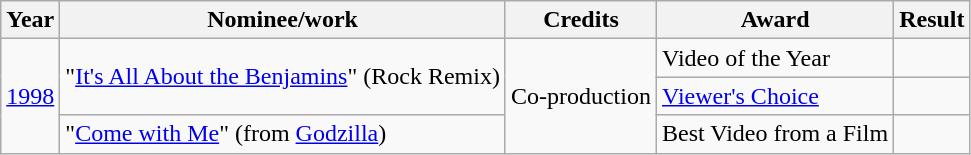<table class="wikitable">
<tr>
<th>Year</th>
<th>Nominee/work</th>
<th>Credits</th>
<th>Award</th>
<th>Result</th>
</tr>
<tr>
<td rowspan="3"><a href='#'>1998</a></td>
<td rowspan="2">"<a href='#'>It's All About the Benjamins</a>" (Rock Remix)</td>
<td rowspan="3">Co-production</td>
<td>Video of the Year</td>
<td></td>
</tr>
<tr>
<td><a href='#'>Viewer's Choice</a></td>
<td></td>
</tr>
<tr>
<td>"<a href='#'>Come with Me</a>" (from <a href='#'>Godzilla</a>)</td>
<td>Best Video from a Film</td>
<td></td>
</tr>
</table>
